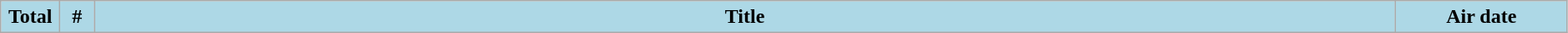<table class="wikitable plainrowheaders" style="width:99%; background:#fff;">
<tr>
<th style="background:#add8e6; width:40px;">Total</th>
<th style="background:#add8e6; width:20px;">#</th>
<th style="background: #add8e6;">Title</th>
<th style="background:#add8e6; width:130px;">Air date<br>
























</th>
</tr>
</table>
